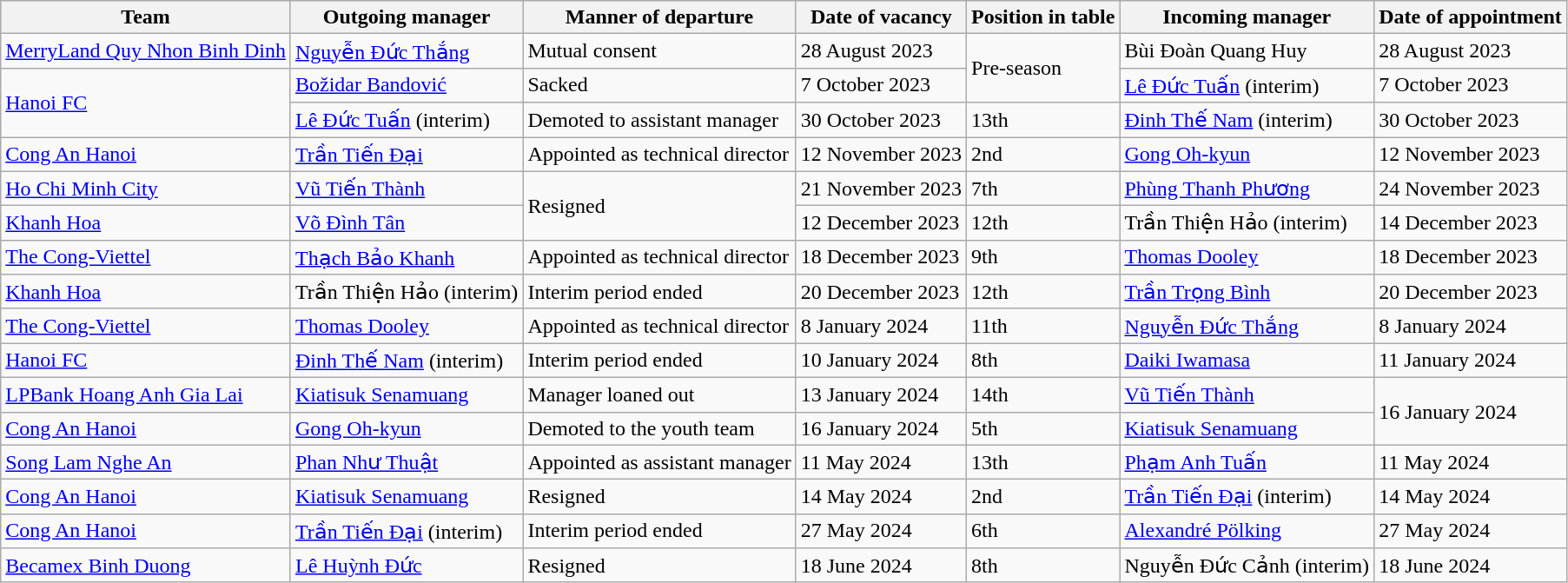<table class="wikitable sortable">
<tr>
<th>Team</th>
<th>Outgoing manager</th>
<th>Manner of departure</th>
<th>Date of vacancy</th>
<th>Position in table</th>
<th>Incoming manager</th>
<th>Date of appointment</th>
</tr>
<tr>
<td><a href='#'>MerryLand Quy Nhon Binh Dinh</a></td>
<td> <a href='#'>Nguyễn Đức Thắng</a></td>
<td>Mutual consent</td>
<td>28 August 2023</td>
<td rowspan=2>Pre-season</td>
<td> Bùi Đoàn Quang Huy</td>
<td>28 August 2023</td>
</tr>
<tr>
<td rowspan=2><a href='#'>Hanoi FC</a></td>
<td> <a href='#'>Božidar Bandović</a></td>
<td>Sacked</td>
<td>7 October 2023</td>
<td> <a href='#'>Lê Đức Tuấn</a> (interim)</td>
<td>7 October 2023</td>
</tr>
<tr>
<td> <a href='#'>Lê Đức Tuấn</a> (interim)</td>
<td>Demoted to assistant manager</td>
<td>30 October 2023</td>
<td>13th</td>
<td> <a href='#'>Đinh Thế Nam</a>  (interim)</td>
<td>30 October 2023</td>
</tr>
<tr>
<td><a href='#'>Cong An Hanoi</a></td>
<td> <a href='#'>Trần Tiến Đại</a></td>
<td>Appointed as technical director</td>
<td>12 November 2023</td>
<td>2nd</td>
<td> <a href='#'>Gong Oh-kyun</a></td>
<td>12 November 2023</td>
</tr>
<tr>
<td><a href='#'>Ho Chi Minh City</a></td>
<td> <a href='#'>Vũ Tiến Thành</a></td>
<td rowspan=2>Resigned</td>
<td>21 November 2023</td>
<td>7th</td>
<td> <a href='#'>Phùng Thanh Phương</a></td>
<td>24 November 2023</td>
</tr>
<tr>
<td><a href='#'>Khanh Hoa</a></td>
<td> <a href='#'>Võ Đình Tân</a></td>
<td>12 December 2023</td>
<td>12th</td>
<td> Trần Thiện Hảo (interim)</td>
<td>14 December 2023</td>
</tr>
<tr>
<td><a href='#'>The Cong-Viettel</a></td>
<td> <a href='#'>Thạch Bảo Khanh</a></td>
<td>Appointed as technical director</td>
<td>18 December 2023</td>
<td>9th</td>
<td> <a href='#'>Thomas Dooley</a></td>
<td>18 December 2023</td>
</tr>
<tr>
<td><a href='#'>Khanh Hoa</a></td>
<td> Trần Thiện Hảo (interim)</td>
<td>Interim period ended</td>
<td>20 December 2023</td>
<td>12th</td>
<td> <a href='#'>Trần Trọng Bình</a></td>
<td>20 December 2023</td>
</tr>
<tr>
<td><a href='#'>The Cong-Viettel</a></td>
<td> <a href='#'>Thomas Dooley</a></td>
<td>Appointed as technical director</td>
<td>8 January 2024</td>
<td>11th</td>
<td> <a href='#'>Nguyễn Đức Thắng</a></td>
<td>8 January 2024</td>
</tr>
<tr>
<td><a href='#'>Hanoi FC</a></td>
<td> <a href='#'>Đinh Thế Nam</a> (interim)</td>
<td>Interim period ended</td>
<td>10 January 2024</td>
<td>8th</td>
<td> <a href='#'>Daiki Iwamasa</a></td>
<td>11 January 2024</td>
</tr>
<tr>
<td><a href='#'>LPBank Hoang Anh Gia Lai</a></td>
<td> <a href='#'>Kiatisuk Senamuang</a></td>
<td>Manager loaned out</td>
<td>13 January 2024</td>
<td>14th</td>
<td> <a href='#'>Vũ Tiến Thành</a></td>
<td rowspan=2>16 January 2024</td>
</tr>
<tr>
<td><a href='#'>Cong An Hanoi</a></td>
<td> <a href='#'>Gong Oh-kyun</a></td>
<td>Demoted to the youth team</td>
<td>16 January 2024</td>
<td>5th</td>
<td> <a href='#'>Kiatisuk Senamuang</a></td>
</tr>
<tr>
<td><a href='#'>Song Lam Nghe An</a></td>
<td> <a href='#'>Phan Như Thuật</a></td>
<td>Appointed as assistant manager</td>
<td>11 May 2024</td>
<td>13th</td>
<td> <a href='#'>Phạm Anh Tuấn</a></td>
<td>11 May 2024</td>
</tr>
<tr>
<td><a href='#'>Cong An Hanoi</a></td>
<td> <a href='#'>Kiatisuk Senamuang</a></td>
<td>Resigned</td>
<td>14 May 2024</td>
<td>2nd</td>
<td> <a href='#'>Trần Tiến Đại</a> (interim)</td>
<td>14 May 2024</td>
</tr>
<tr>
<td><a href='#'>Cong An Hanoi</a></td>
<td> <a href='#'>Trần Tiến Đại</a> (interim)</td>
<td>Interim period ended</td>
<td>27 May 2024</td>
<td>6th</td>
<td> <a href='#'>Alexandré Pölking</a></td>
<td>27 May 2024</td>
</tr>
<tr>
<td><a href='#'>Becamex Binh Duong</a></td>
<td> <a href='#'>Lê Huỳnh Đức</a></td>
<td>Resigned</td>
<td>18 June 2024</td>
<td>8th</td>
<td> Nguyễn Đức Cảnh (interim)</td>
<td>18 June 2024</td>
</tr>
</table>
